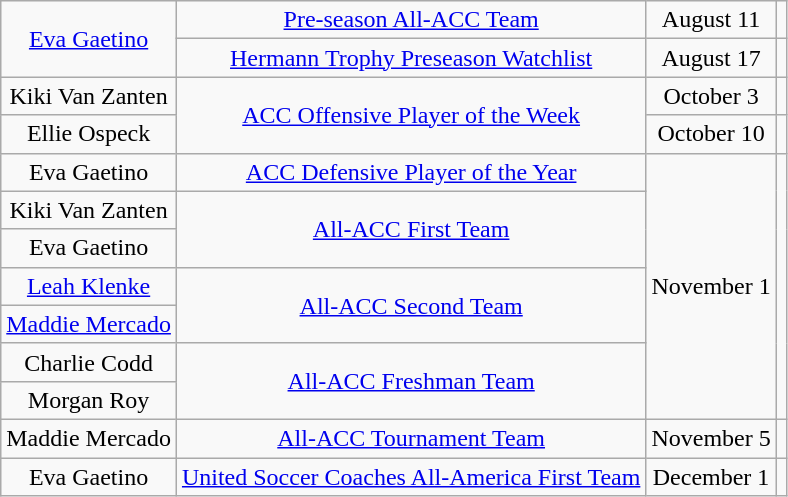<table class="wikitable sortable" style="text-align: center">
<tr>
<td rowspan=2><a href='#'>Eva Gaetino</a></td>
<td><a href='#'>Pre-season All-ACC Team</a></td>
<td>August 11</td>
<td></td>
</tr>
<tr>
<td><a href='#'>Hermann Trophy Preseason Watchlist</a></td>
<td>August 17</td>
<td></td>
</tr>
<tr>
<td>Kiki Van Zanten</td>
<td rowspan=2><a href='#'>ACC Offensive Player of the Week</a></td>
<td>October 3</td>
<td></td>
</tr>
<tr>
<td>Ellie Ospeck</td>
<td>October 10</td>
<td></td>
</tr>
<tr>
<td>Eva Gaetino</td>
<td><a href='#'>ACC Defensive Player of the Year</a></td>
<td rowspan=7>November 1</td>
<td rowspan=7></td>
</tr>
<tr>
<td>Kiki Van Zanten</td>
<td rowspan=2><a href='#'>All-ACC First Team</a></td>
</tr>
<tr>
<td>Eva Gaetino</td>
</tr>
<tr>
<td><a href='#'>Leah Klenke</a></td>
<td rowspan=2><a href='#'>All-ACC Second Team</a></td>
</tr>
<tr>
<td><a href='#'>Maddie Mercado</a></td>
</tr>
<tr>
<td>Charlie Codd</td>
<td rowspan=2><a href='#'>All-ACC Freshman Team</a></td>
</tr>
<tr>
<td>Morgan Roy</td>
</tr>
<tr>
<td>Maddie Mercado</td>
<td><a href='#'>All-ACC Tournament Team</a></td>
<td>November 5</td>
<td></td>
</tr>
<tr>
<td>Eva Gaetino</td>
<td><a href='#'>United Soccer Coaches All-America First Team</a></td>
<td>December 1</td>
<td></td>
</tr>
</table>
